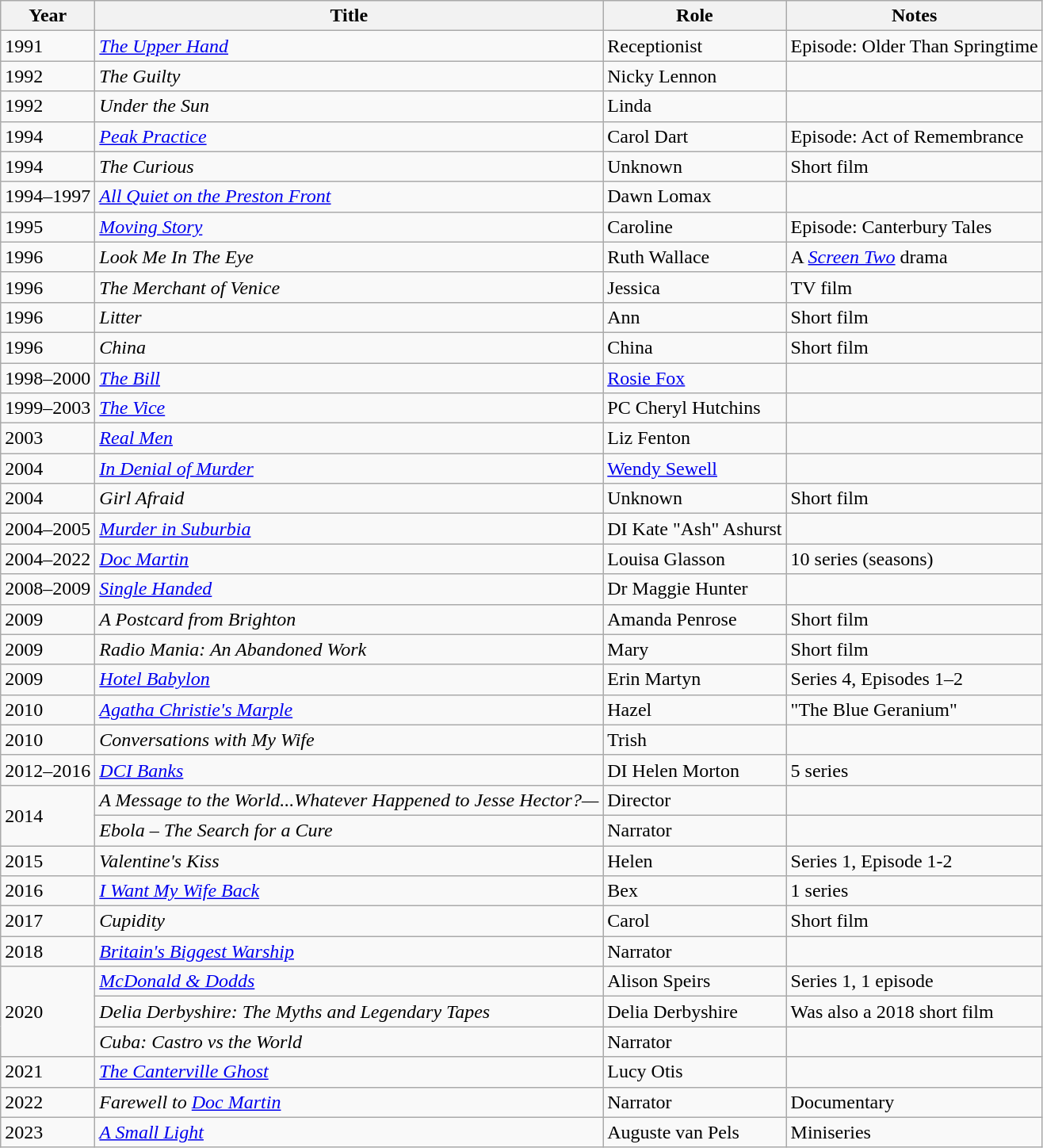<table class="wikitable">
<tr>
<th>Year</th>
<th>Title</th>
<th>Role</th>
<th>Notes</th>
</tr>
<tr>
<td>1991</td>
<td><em><a href='#'>The Upper Hand</a></em></td>
<td>Receptionist</td>
<td>Episode: Older Than Springtime</td>
</tr>
<tr>
<td>1992</td>
<td><em>The Guilty</em></td>
<td>Nicky Lennon</td>
<td></td>
</tr>
<tr>
<td>1992</td>
<td><em>Under the Sun</em></td>
<td>Linda</td>
<td></td>
</tr>
<tr>
<td>1994</td>
<td><em><a href='#'>Peak Practice</a></em></td>
<td>Carol Dart</td>
<td>Episode: Act of Remembrance</td>
</tr>
<tr>
<td>1994</td>
<td><em>The Curious</em></td>
<td>Unknown</td>
<td>Short film</td>
</tr>
<tr>
<td>1994–1997</td>
<td><em><a href='#'>All Quiet on the Preston Front</a></em></td>
<td>Dawn Lomax</td>
<td></td>
</tr>
<tr>
<td>1995</td>
<td><em><a href='#'>Moving Story</a></em></td>
<td>Caroline</td>
<td>Episode: Canterbury Tales</td>
</tr>
<tr>
<td>1996</td>
<td><em>Look Me In The Eye</em></td>
<td>Ruth Wallace</td>
<td>A <em><a href='#'>Screen Two</a></em> drama</td>
</tr>
<tr>
<td>1996</td>
<td><em>The Merchant of Venice</em></td>
<td>Jessica</td>
<td>TV film</td>
</tr>
<tr>
<td>1996</td>
<td><em>Litter</em></td>
<td>Ann</td>
<td>Short film</td>
</tr>
<tr>
<td>1996</td>
<td><em>China</em></td>
<td>China</td>
<td>Short film</td>
</tr>
<tr>
<td>1998–2000</td>
<td><em><a href='#'>The Bill</a></em></td>
<td><a href='#'>Rosie Fox</a></td>
<td></td>
</tr>
<tr>
<td>1999–2003</td>
<td><em><a href='#'>The Vice</a></em></td>
<td>PC Cheryl Hutchins</td>
<td></td>
</tr>
<tr>
<td>2003</td>
<td><em><a href='#'>Real Men</a></em></td>
<td>Liz Fenton</td>
<td></td>
</tr>
<tr>
<td>2004</td>
<td><em><a href='#'>In Denial of Murder</a></em></td>
<td><a href='#'>Wendy Sewell</a></td>
<td></td>
</tr>
<tr>
<td>2004</td>
<td><em>Girl Afraid</em></td>
<td>Unknown</td>
<td>Short film</td>
</tr>
<tr>
<td>2004–2005</td>
<td><em><a href='#'>Murder in Suburbia</a></em></td>
<td>DI Kate "Ash" Ashurst</td>
<td></td>
</tr>
<tr>
<td>2004–2022</td>
<td><em><a href='#'>Doc Martin</a></em></td>
<td>Louisa Glasson</td>
<td>10 series (seasons)</td>
</tr>
<tr>
<td>2008–2009</td>
<td><em><a href='#'>Single Handed</a></em></td>
<td>Dr Maggie Hunter</td>
<td></td>
</tr>
<tr>
<td>2009</td>
<td><em>A Postcard from Brighton</em></td>
<td>Amanda Penrose</td>
<td>Short film</td>
</tr>
<tr>
<td>2009</td>
<td><em>Radio Mania: An Abandoned Work</em></td>
<td>Mary</td>
<td>Short film</td>
</tr>
<tr>
<td>2009</td>
<td><em><a href='#'>Hotel Babylon</a></em></td>
<td>Erin Martyn</td>
<td>Series 4, Episodes 1–2</td>
</tr>
<tr>
<td>2010</td>
<td><em><a href='#'>Agatha Christie's Marple</a></em></td>
<td>Hazel</td>
<td>"The Blue Geranium"</td>
</tr>
<tr>
<td>2010</td>
<td><em>Conversations with My Wife</em></td>
<td>Trish</td>
<td></td>
</tr>
<tr>
<td>2012–2016</td>
<td><em><a href='#'>DCI Banks</a></em></td>
<td>DI Helen Morton</td>
<td>5 series</td>
</tr>
<tr>
<td rowspan=2>2014</td>
<td><em>A Message to the World...Whatever Happened to Jesse Hector?—</em></td>
<td>Director</td>
<td></td>
</tr>
<tr>
<td><em>Ebola – The Search for a Cure</em></td>
<td>Narrator</td>
<td></td>
</tr>
<tr>
<td>2015</td>
<td><em>Valentine's Kiss</em></td>
<td>Helen</td>
<td>Series 1, Episode 1-2</td>
</tr>
<tr>
<td>2016</td>
<td><em><a href='#'>I Want My Wife Back</a></em></td>
<td>Bex</td>
<td>1 series</td>
</tr>
<tr>
<td>2017</td>
<td><em>Cupidity</em></td>
<td>Carol</td>
<td>Short film</td>
</tr>
<tr>
<td>2018</td>
<td><em><a href='#'>Britain's Biggest Warship</a></em></td>
<td>Narrator</td>
<td></td>
</tr>
<tr>
<td rowspan=3>2020</td>
<td><em><a href='#'>McDonald & Dodds</a></em></td>
<td>Alison Speirs</td>
<td>Series 1, 1 episode</td>
</tr>
<tr>
<td><em>Delia Derbyshire: The Myths and Legendary Tapes</em></td>
<td>Delia Derbyshire</td>
<td>Was also a 2018 short film</td>
</tr>
<tr>
<td><em>Cuba: Castro vs the World</em></td>
<td>Narrator</td>
<td></td>
</tr>
<tr>
<td>2021</td>
<td><em><a href='#'>The Canterville Ghost</a></em></td>
<td>Lucy Otis</td>
<td></td>
</tr>
<tr>
<td>2022</td>
<td><em>Farewell to <a href='#'>Doc Martin</a></em></td>
<td>Narrator</td>
<td>Documentary</td>
</tr>
<tr>
<td>2023</td>
<td><em><a href='#'>A Small Light</a></em></td>
<td>Auguste van Pels</td>
<td>Miniseries</td>
</tr>
</table>
